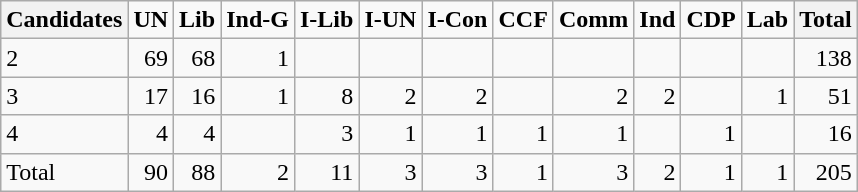<table class="wikitable" style="text-align:right;">
<tr>
<th>Candidates</th>
<td><strong>UN</strong></td>
<td><strong>Lib</strong></td>
<td><strong>Ind-G</strong></td>
<td><strong>I-Lib</strong></td>
<td><strong>I-UN</strong></td>
<td><strong>I-Con</strong></td>
<td><strong>CCF</strong></td>
<td><strong>Comm</strong></td>
<td><strong>Ind</strong></td>
<td><strong>CDP</strong></td>
<td><strong>Lab</strong></td>
<th>Total</th>
</tr>
<tr>
<td style="text-align:left;">2</td>
<td>69</td>
<td>68</td>
<td>1</td>
<td></td>
<td></td>
<td></td>
<td></td>
<td></td>
<td></td>
<td></td>
<td></td>
<td>138</td>
</tr>
<tr>
<td style="text-align:left;">3</td>
<td>17</td>
<td>16</td>
<td>1</td>
<td>8</td>
<td>2</td>
<td>2</td>
<td></td>
<td>2</td>
<td>2</td>
<td></td>
<td>1</td>
<td>51</td>
</tr>
<tr>
<td style="text-align:left;">4</td>
<td>4</td>
<td>4</td>
<td></td>
<td>3</td>
<td>1</td>
<td>1</td>
<td>1</td>
<td>1</td>
<td></td>
<td>1</td>
<td></td>
<td>16</td>
</tr>
<tr>
<td style="text-align:left;">Total</td>
<td>90</td>
<td>88</td>
<td>2</td>
<td>11</td>
<td>3</td>
<td>3</td>
<td>1</td>
<td>3</td>
<td>2</td>
<td>1</td>
<td>1</td>
<td>205</td>
</tr>
</table>
